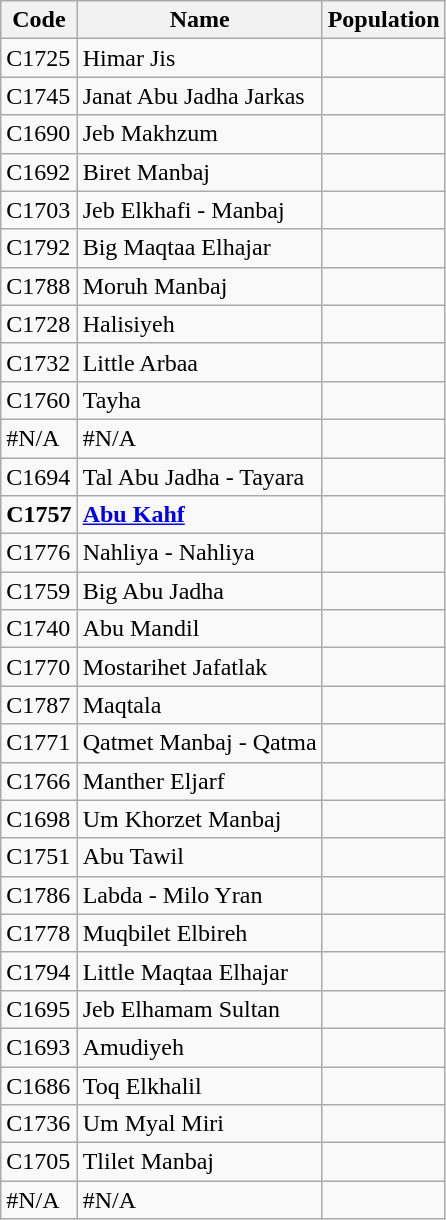<table class="wikitable sortable">
<tr>
<th>Code</th>
<th>Name</th>
<th>Population</th>
</tr>
<tr>
<td>C1725</td>
<td>Himar Jis</td>
<td align=right></td>
</tr>
<tr>
<td>C1745</td>
<td>Janat Abu Jadha Jarkas</td>
<td align=right></td>
</tr>
<tr>
<td>C1690</td>
<td>Jeb Makhzum</td>
<td align=right></td>
</tr>
<tr>
<td>C1692</td>
<td>Biret Manbaj</td>
<td align=right></td>
</tr>
<tr>
<td>C1703</td>
<td>Jeb Elkhafi - Manbaj</td>
<td align=right></td>
</tr>
<tr>
<td>C1792</td>
<td>Big Maqtaa Elhajar</td>
<td align=right></td>
</tr>
<tr>
<td>C1788</td>
<td>Moruh Manbaj</td>
<td align=right></td>
</tr>
<tr>
<td>C1728</td>
<td>Halisiyeh</td>
<td align=right></td>
</tr>
<tr>
<td>C1732</td>
<td>Little Arbaa</td>
<td align=right></td>
</tr>
<tr>
<td>C1760</td>
<td>Tayha</td>
<td align=right></td>
</tr>
<tr>
<td>#N/A</td>
<td>#N/A</td>
<td align=right></td>
</tr>
<tr>
<td>C1694</td>
<td>Tal Abu Jadha - Tayara</td>
<td align=right></td>
</tr>
<tr>
<td><strong>C1757</strong></td>
<td><strong><a href='#'>Abu Kahf</a></strong></td>
<td align=right><strong></strong></td>
</tr>
<tr>
<td>C1776</td>
<td>Nahliya - Nahliya</td>
<td align=right></td>
</tr>
<tr>
<td>C1759</td>
<td>Big Abu Jadha</td>
<td align=right></td>
</tr>
<tr>
<td>C1740</td>
<td>Abu Mandil</td>
<td align=right></td>
</tr>
<tr>
<td>C1770</td>
<td>Mostarihet Jafatlak</td>
<td align=right></td>
</tr>
<tr>
<td>C1787</td>
<td>Maqtala</td>
<td align=right></td>
</tr>
<tr>
<td>C1771</td>
<td>Qatmet Manbaj - Qatma</td>
<td align=right></td>
</tr>
<tr>
<td>C1766</td>
<td>Manther Eljarf</td>
<td align=right></td>
</tr>
<tr>
<td>C1698</td>
<td>Um Khorzet Manbaj</td>
<td align=right></td>
</tr>
<tr>
<td>C1751</td>
<td>Abu Tawil</td>
<td align=right></td>
</tr>
<tr>
<td>C1786</td>
<td>Labda - Milo Yran</td>
<td align=right></td>
</tr>
<tr>
<td>C1778</td>
<td>Muqbilet Elbireh</td>
<td align=right></td>
</tr>
<tr>
<td>C1794</td>
<td>Little Maqtaa Elhajar</td>
<td align=right></td>
</tr>
<tr>
<td>C1695</td>
<td>Jeb Elhamam Sultan</td>
<td align=right></td>
</tr>
<tr>
<td>C1693</td>
<td>Amudiyeh</td>
<td align=right></td>
</tr>
<tr>
<td>C1686</td>
<td>Toq Elkhalil</td>
<td align=right></td>
</tr>
<tr>
<td>C1736</td>
<td>Um Myal Miri</td>
<td align=right></td>
</tr>
<tr>
<td>C1705</td>
<td>Tlilet Manbaj</td>
<td align=right></td>
</tr>
<tr>
<td>#N/A</td>
<td>#N/A</td>
<td align=right></td>
</tr>
</table>
